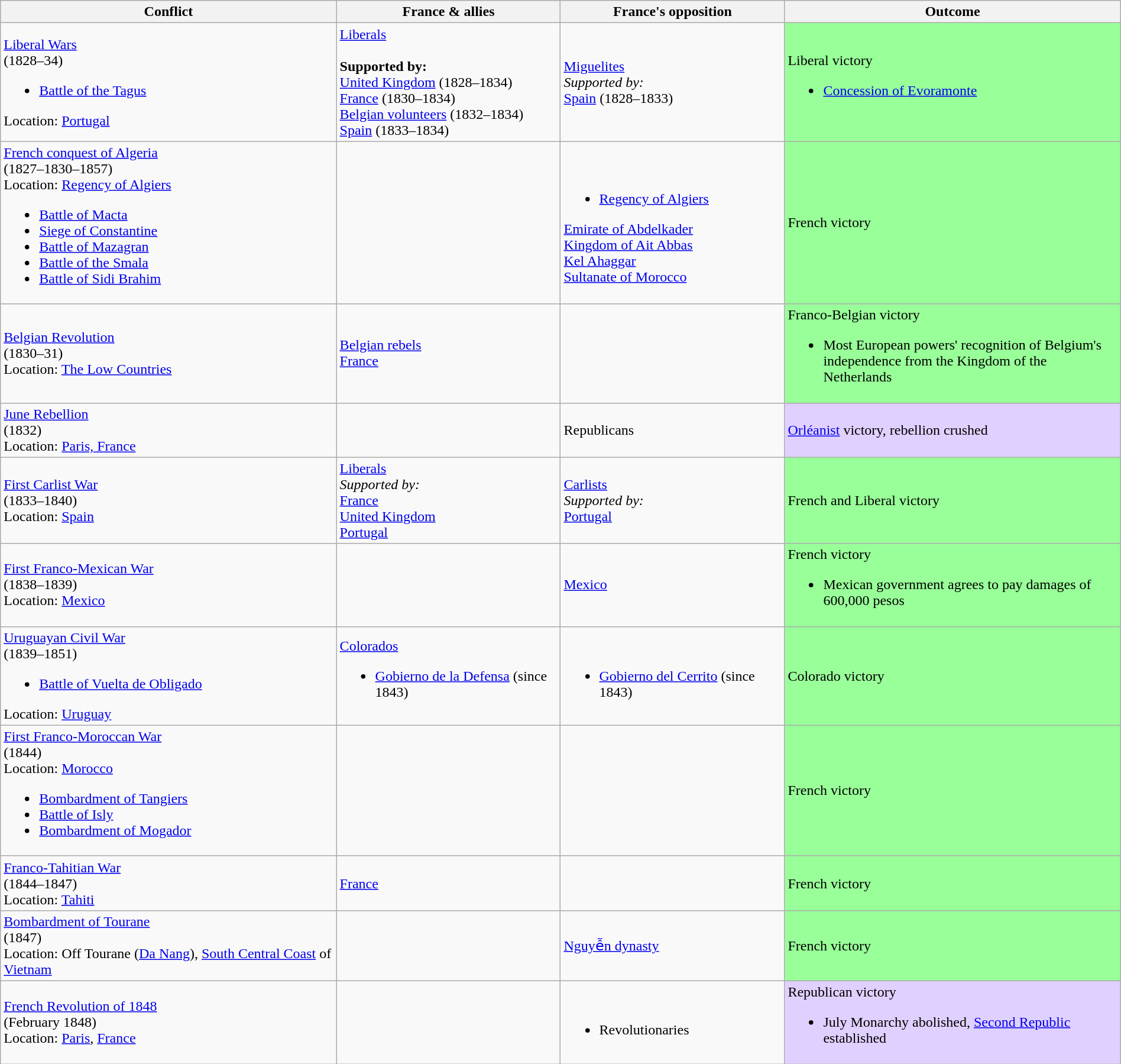<table class="wikitable sortable" width="100%">
<tr>
<th width=30%>Conflict</th>
<th width=20%>France & allies</th>
<th width=20%>France's opposition</th>
<th width=30%>Outcome</th>
</tr>
<tr>
<td><a href='#'>Liberal Wars</a><br>(1828–34)<br><ul><li><a href='#'>Battle of the Tagus</a></li></ul>Location: <a href='#'>Portugal</a></td>
<td> <a href='#'>Liberals</a> <br><br><strong>Supported by:</strong>
<br> <a href='#'>United Kingdom</a> (1828–1834)
<br> <a href='#'>France</a> (1830–1834)
<br> <a href='#'>Belgian volunteers</a> (1832–1834)
<br> <a href='#'>Spain</a> (1833–1834)</td>
<td> <a href='#'>Miguelites</a><br><em>Supported by:</em>
<br> <a href='#'>Spain</a> (1828–1833)</td>
<td style="background:#99ff99">Liberal victory<br><ul><li><a href='#'>Concession of Evoramonte</a></li></ul></td>
</tr>
<tr>
<td><a href='#'>French conquest of Algeria</a><br>(1827–1830–1857)<br>Location: <a href='#'>Regency of Algiers</a><ul><li><a href='#'>Battle of Macta</a></li><li><a href='#'>Siege of Constantine</a></li><li><a href='#'>Battle of Mazagran</a></li><li><a href='#'>Battle of the Smala</a></li><li><a href='#'>Battle of Sidi Brahim</a></li></ul></td>
<td></td>
<td><br><ul><li><a href='#'>Regency of Algiers</a></li></ul> <a href='#'>Emirate of Abdelkader</a><br>  <a href='#'>Kingdom of Ait Abbas</a><br> <a href='#'>Kel Ahaggar</a><br> <a href='#'>Sultanate of Morocco</a></td>
<td style="background:#99ff99">French victory</td>
</tr>
<tr>
<td><a href='#'>Belgian Revolution</a><br>(1830–31)<br>Location: <a href='#'>The Low Countries</a></td>
<td> <a href='#'>Belgian rebels</a> <br>  <a href='#'>France</a></td>
<td></td>
<td style="background:#99ff99">Franco-Belgian victory<br><ul><li>Most European powers' recognition of Belgium's independence from the Kingdom of the Netherlands</li></ul></td>
</tr>
<tr>
<td><a href='#'>June Rebellion</a><br>(1832)<br>Location: <a href='#'>Paris, France</a></td>
<td></td>
<td> Republicans</td>
<td style="background:#E0D0FF"><a href='#'>Orléanist</a> victory, rebellion crushed</td>
</tr>
<tr>
<td><a href='#'>First Carlist War</a><br>(1833–1840)<br>Location: <a href='#'>Spain</a></td>
<td> <a href='#'>Liberals</a><br><em>Supported by:</em><br> <a href='#'>France</a><br> <a href='#'>United Kingdom</a><br> <a href='#'>Portugal</a> </td>
<td> <a href='#'>Carlists</a><br><em>Supported by:</em><br> <a href='#'>Portugal</a> </td>
<td style="background:#99ff99">French and Liberal victory</td>
</tr>
<tr>
<td><a href='#'>First Franco-Mexican War</a><br>(1838–1839)<br>Location: <a href='#'>Mexico</a></td>
<td></td>
<td> <a href='#'>Mexico</a></td>
<td style="background:#99ff99">French victory<br><ul><li>Mexican government agrees to pay damages of 600,000 pesos</li></ul></td>
</tr>
<tr>
<td><a href='#'>Uruguayan Civil War</a><br>(1839–1851)<br><ul><li><a href='#'>Battle of Vuelta de Obligado</a></li></ul>Location: <a href='#'>Uruguay</a></td>
<td> <a href='#'>Colorados</a><br><ul><li> <a href='#'>Gobierno de la Defensa</a> (since 1843)</li></ul></td>
<td><br><ul><li> <a href='#'>Gobierno del Cerrito</a> (since 1843)</li></ul></td>
<td style="background:#99ff99">Colorado victory</td>
</tr>
<tr>
<td><a href='#'>First Franco-Moroccan War</a><br>(1844)<br>Location: <a href='#'>Morocco</a><ul><li><a href='#'>Bombardment of Tangiers</a></li><li><a href='#'>Battle of Isly</a></li><li><a href='#'>Bombardment of Mogador</a></li></ul></td>
<td></td>
<td></td>
<td style="background:#99ff99">French victory</td>
</tr>
<tr>
<td><a href='#'>Franco-Tahitian War</a><br>(1844–1847)<br>Location: <a href='#'>Tahiti</a></td>
<td> <a href='#'>France</a></td>
<td></td>
<td style="background:#99ff99">French victory</td>
</tr>
<tr>
<td><a href='#'>Bombardment of Tourane</a><br>(1847)<br>Location: Off Tourane (<a href='#'>Da Nang</a>), <a href='#'>South Central Coast</a> of <a href='#'>Vietnam</a></td>
<td></td>
<td><a href='#'>Nguyễn dynasty</a></td>
<td style="background:#99ff99">French victory</td>
</tr>
<tr>
<td><a href='#'>French Revolution of 1848</a><br>(February 1848)<br>Location: <a href='#'>Paris</a>, <a href='#'>France</a></td>
<td></td>
<td {{plainlist><br><ul><li> Revolutionaries</li></ul></td>
<td style="background:#E0D0FF">Republican victory<br><ul><li>July Monarchy abolished, <a href='#'>Second Republic</a> established</li></ul></td>
</tr>
</table>
